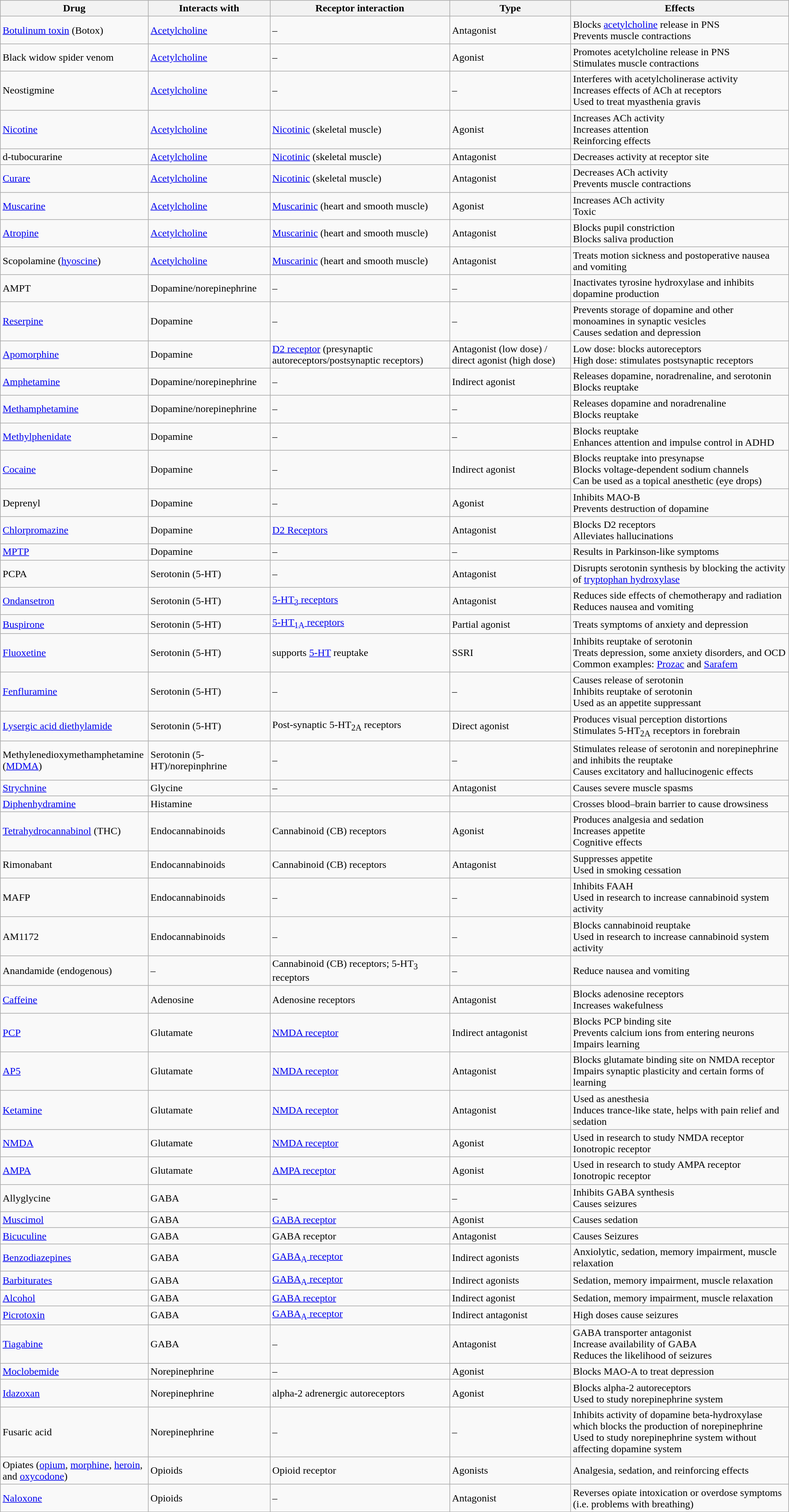<table class="wikitable sortable">
<tr>
<th>Drug</th>
<th>Interacts with</th>
<th>Receptor interaction</th>
<th>Type</th>
<th>Effects</th>
</tr>
<tr>
<td><a href='#'>Botulinum toxin</a> (Botox)</td>
<td><a href='#'>Acetylcholine</a></td>
<td>–</td>
<td>Antagonist</td>
<td>Blocks <a href='#'>acetylcholine</a> release in PNS<br>Prevents muscle contractions</td>
</tr>
<tr>
<td>Black widow spider venom</td>
<td><a href='#'>Acetylcholine</a></td>
<td>–</td>
<td>Agonist</td>
<td>Promotes acetylcholine release in PNS<br>Stimulates muscle contractions</td>
</tr>
<tr>
<td>Neostigmine</td>
<td><a href='#'>Acetylcholine</a></td>
<td>–</td>
<td>–</td>
<td>Interferes with acetylcholinerase activity<br>Increases effects of ACh at receptors<br>Used to treat myasthenia gravis</td>
</tr>
<tr>
<td><a href='#'>Nicotine</a></td>
<td><a href='#'>Acetylcholine</a></td>
<td><a href='#'>Nicotinic</a> (skeletal muscle)</td>
<td>Agonist</td>
<td>Increases ACh activity<br>Increases attention<br>Reinforcing effects</td>
</tr>
<tr>
<td>d-tubocurarine</td>
<td><a href='#'>Acetylcholine</a></td>
<td><a href='#'>Nicotinic</a> (skeletal muscle)</td>
<td>Antagonist</td>
<td>Decreases activity at receptor site</td>
</tr>
<tr>
<td><a href='#'>Curare</a></td>
<td><a href='#'>Acetylcholine</a></td>
<td><a href='#'>Nicotinic</a> (skeletal muscle)</td>
<td>Antagonist</td>
<td>Decreases ACh activity<br>Prevents muscle contractions</td>
</tr>
<tr>
<td><a href='#'>Muscarine</a></td>
<td><a href='#'>Acetylcholine</a></td>
<td><a href='#'>Muscarinic</a> (heart and smooth muscle)</td>
<td>Agonist</td>
<td>Increases ACh activity<br>Toxic</td>
</tr>
<tr>
<td><a href='#'>Atropine</a></td>
<td><a href='#'>Acetylcholine</a></td>
<td><a href='#'>Muscarinic</a> (heart and smooth muscle)</td>
<td>Antagonist</td>
<td>Blocks pupil constriction<br>Blocks saliva production</td>
</tr>
<tr>
<td>Scopolamine (<a href='#'>hyoscine</a>)</td>
<td><a href='#'>Acetylcholine</a></td>
<td><a href='#'>Muscarinic</a> (heart and smooth muscle)</td>
<td>Antagonist</td>
<td>Treats motion sickness and postoperative nausea and vomiting</td>
</tr>
<tr>
<td>AMPT</td>
<td>Dopamine/norepinephrine</td>
<td>–</td>
<td>–</td>
<td>Inactivates tyrosine hydroxylase and inhibits dopamine production</td>
</tr>
<tr>
<td><a href='#'>Reserpine</a></td>
<td>Dopamine</td>
<td>–</td>
<td>–</td>
<td>Prevents storage of dopamine and other monoamines in synaptic vesicles<br>Causes sedation and depression</td>
</tr>
<tr>
<td><a href='#'>Apomorphine</a></td>
<td>Dopamine</td>
<td><a href='#'>D2 receptor</a> (presynaptic autoreceptors/postsynaptic receptors)</td>
<td>Antagonist (low dose) / direct agonist (high dose)</td>
<td>Low dose: blocks autoreceptors<br>High dose: stimulates postsynaptic receptors</td>
</tr>
<tr>
<td><a href='#'>Amphetamine</a></td>
<td>Dopamine/norepinephrine</td>
<td>–</td>
<td>Indirect agonist</td>
<td>Releases dopamine, noradrenaline, and serotonin<br>Blocks reuptake</td>
</tr>
<tr>
<td><a href='#'>Methamphetamine</a></td>
<td>Dopamine/norepinephrine</td>
<td>–</td>
<td>–</td>
<td>Releases dopamine and noradrenaline<br>Blocks reuptake</td>
</tr>
<tr>
<td><a href='#'>Methylphenidate</a></td>
<td>Dopamine</td>
<td>–</td>
<td>–</td>
<td>Blocks reuptake<br>Enhances attention and impulse control in ADHD</td>
</tr>
<tr>
<td><a href='#'>Cocaine</a></td>
<td>Dopamine</td>
<td>–</td>
<td>Indirect agonist</td>
<td>Blocks reuptake into presynapse<br>Blocks voltage-dependent sodium channels<br>Can be used as a topical anesthetic (eye drops)</td>
</tr>
<tr>
<td>Deprenyl</td>
<td>Dopamine</td>
<td>–</td>
<td>Agonist</td>
<td>Inhibits MAO-B<br>Prevents destruction of dopamine</td>
</tr>
<tr>
<td><a href='#'>Chlorpromazine</a></td>
<td>Dopamine</td>
<td><a href='#'>D2 Receptors</a></td>
<td>Antagonist</td>
<td>Blocks D2 receptors<br>Alleviates hallucinations</td>
</tr>
<tr>
<td><a href='#'>MPTP</a></td>
<td>Dopamine</td>
<td>–</td>
<td>–</td>
<td>Results in Parkinson-like symptoms</td>
</tr>
<tr>
<td>PCPA</td>
<td>Serotonin (5-HT)</td>
<td>–</td>
<td>Antagonist</td>
<td>Disrupts serotonin synthesis by blocking the activity of <a href='#'>tryptophan hydroxylase</a></td>
</tr>
<tr>
<td><a href='#'>Ondansetron</a></td>
<td>Serotonin (5-HT)</td>
<td><a href='#'>5-HT<sub>3</sub> receptors</a></td>
<td>Antagonist</td>
<td>Reduces side effects of chemotherapy and radiation<br>Reduces nausea and vomiting</td>
</tr>
<tr>
<td><a href='#'>Buspirone</a></td>
<td>Serotonin (5-HT)</td>
<td><a href='#'>5-HT<sub>1A</sub> receptors</a></td>
<td>Partial agonist</td>
<td>Treats symptoms of anxiety and depression</td>
</tr>
<tr>
<td><a href='#'>Fluoxetine</a></td>
<td>Serotonin (5-HT)</td>
<td>supports <a href='#'>5-HT</a> reuptake</td>
<td>SSRI</td>
<td>Inhibits reuptake of serotonin<br>Treats depression, some anxiety disorders, and OCD Common examples: <a href='#'>Prozac</a> and <a href='#'>Sarafem</a></td>
</tr>
<tr>
<td><a href='#'>Fenfluramine</a></td>
<td>Serotonin (5-HT)</td>
<td>–</td>
<td>–</td>
<td>Causes release of serotonin<br>Inhibits reuptake of serotonin<br>Used as an appetite suppressant</td>
</tr>
<tr>
<td><a href='#'>Lysergic acid diethylamide</a></td>
<td>Serotonin (5-HT)</td>
<td>Post-synaptic 5-HT<sub>2A</sub> receptors</td>
<td>Direct agonist</td>
<td>Produces visual perception distortions<br>Stimulates 5-HT<sub>2A</sub> receptors in forebrain</td>
</tr>
<tr>
<td>Methylenedioxy­methamphetamine (<a href='#'>MDMA</a>)</td>
<td>Serotonin (5-HT)/norepinphrine</td>
<td>–</td>
<td>–</td>
<td>Stimulates release of serotonin and norepinephrine and inhibits the reuptake<br>Causes excitatory and hallucinogenic effects</td>
</tr>
<tr>
<td><a href='#'>Strychnine</a></td>
<td>Glycine</td>
<td>–</td>
<td>Antagonist</td>
<td>Causes severe muscle spasms</td>
</tr>
<tr>
<td><a href='#'>Diphenhydramine</a></td>
<td>Histamine</td>
<td></td>
<td></td>
<td>Crosses blood–brain barrier to cause drowsiness</td>
</tr>
<tr>
<td><a href='#'>Tetrahydrocannabinol</a> (THC)</td>
<td>Endocannabinoids</td>
<td>Cannabinoid (CB) receptors</td>
<td>Agonist</td>
<td>Produces analgesia and sedation<br>Increases appetite<br>Cognitive effects</td>
</tr>
<tr>
<td>Rimonabant</td>
<td>Endocannabinoids</td>
<td>Cannabinoid (CB) receptors</td>
<td>Antagonist</td>
<td>Suppresses appetite<br>Used in smoking cessation</td>
</tr>
<tr>
<td>MAFP</td>
<td>Endocannabinoids</td>
<td>–</td>
<td>–</td>
<td>Inhibits FAAH<br>Used in research to increase cannabinoid system activity</td>
</tr>
<tr>
<td>AM1172</td>
<td>Endocannabinoids</td>
<td>–</td>
<td>–</td>
<td>Blocks cannabinoid reuptake<br>Used in research to increase cannabinoid system activity</td>
</tr>
<tr>
<td>Anandamide (endogenous)</td>
<td>–</td>
<td>Cannabinoid (CB) receptors; 5-HT<sub>3</sub> receptors</td>
<td>–</td>
<td>Reduce nausea and vomiting</td>
</tr>
<tr>
<td><a href='#'>Caffeine</a></td>
<td>Adenosine</td>
<td>Adenosine receptors</td>
<td>Antagonist</td>
<td>Blocks adenosine receptors<br>Increases wakefulness</td>
</tr>
<tr>
<td><a href='#'>PCP</a></td>
<td>Glutamate</td>
<td><a href='#'>NMDA receptor</a></td>
<td>Indirect antagonist</td>
<td>Blocks PCP binding site<br>Prevents calcium ions from entering neurons<br>Impairs learning</td>
</tr>
<tr>
<td><a href='#'>AP5</a></td>
<td>Glutamate</td>
<td><a href='#'>NMDA receptor</a></td>
<td>Antagonist</td>
<td>Blocks glutamate binding site on NMDA receptor<br>Impairs synaptic plasticity and certain forms of learning</td>
</tr>
<tr>
<td><a href='#'>Ketamine</a></td>
<td>Glutamate</td>
<td><a href='#'>NMDA receptor</a></td>
<td>Antagonist</td>
<td>Used as anesthesia<br>Induces trance-like state, helps with pain relief and sedation</td>
</tr>
<tr>
<td><a href='#'>NMDA</a></td>
<td>Glutamate</td>
<td><a href='#'>NMDA receptor</a></td>
<td>Agonist</td>
<td>Used in research to study NMDA receptor<br>Ionotropic receptor</td>
</tr>
<tr>
<td><a href='#'>AMPA</a></td>
<td>Glutamate</td>
<td><a href='#'>AMPA receptor</a></td>
<td>Agonist</td>
<td>Used in research to study AMPA receptor<br>Ionotropic receptor</td>
</tr>
<tr>
<td>Allyglycine</td>
<td>GABA</td>
<td>–</td>
<td>–</td>
<td>Inhibits GABA synthesis<br>Causes seizures</td>
</tr>
<tr>
<td><a href='#'>Muscimol</a></td>
<td>GABA</td>
<td><a href='#'>GABA receptor</a></td>
<td>Agonist</td>
<td>Causes sedation</td>
</tr>
<tr>
<td><a href='#'>Bicuculine</a></td>
<td>GABA</td>
<td>GABA receptor</td>
<td>Antagonist</td>
<td>Causes Seizures</td>
</tr>
<tr>
<td><a href='#'>Benzodiazepines</a></td>
<td>GABA</td>
<td><a href='#'>GABA<sub>A</sub> receptor</a></td>
<td>Indirect agonists</td>
<td>Anxiolytic, sedation, memory impairment, muscle relaxation</td>
</tr>
<tr>
<td><a href='#'>Barbiturates</a></td>
<td>GABA</td>
<td><a href='#'>GABA<sub>A</sub> receptor</a></td>
<td>Indirect agonists</td>
<td>Sedation, memory impairment, muscle relaxation</td>
</tr>
<tr>
<td><a href='#'>Alcohol</a></td>
<td>GABA</td>
<td><a href='#'>GABA receptor</a></td>
<td>Indirect agonist</td>
<td>Sedation, memory impairment, muscle relaxation</td>
</tr>
<tr>
<td><a href='#'>Picrotoxin</a></td>
<td>GABA</td>
<td><a href='#'>GABA<sub>A</sub> receptor</a></td>
<td>Indirect antagonist</td>
<td>High doses cause seizures</td>
</tr>
<tr>
<td><a href='#'>Tiagabine</a></td>
<td>GABA</td>
<td>–</td>
<td>Antagonist</td>
<td>GABA transporter antagonist<br>Increase availability of GABA<br>Reduces the likelihood of seizures</td>
</tr>
<tr>
<td><a href='#'>Moclobemide</a></td>
<td>Norepinephrine</td>
<td>–</td>
<td>Agonist</td>
<td>Blocks MAO-A to treat depression</td>
</tr>
<tr>
<td><a href='#'>Idazoxan</a></td>
<td>Norepinephrine</td>
<td>alpha-2 adrenergic autoreceptors</td>
<td>Agonist</td>
<td>Blocks alpha-2 autoreceptors<br>Used to study norepinephrine system</td>
</tr>
<tr>
<td>Fusaric acid</td>
<td>Norepinephrine</td>
<td>–</td>
<td>–</td>
<td>Inhibits activity of dopamine beta-hydroxylase which blocks the production of norepinephrine<br>Used to study norepinephrine system without affecting dopamine system</td>
</tr>
<tr>
<td>Opiates (<a href='#'>opium</a>, <a href='#'>morphine</a>, <a href='#'>heroin</a>, and <a href='#'>oxycodone</a>)</td>
<td>Opioids</td>
<td>Opioid receptor</td>
<td>Agonists</td>
<td>Analgesia, sedation, and reinforcing effects</td>
</tr>
<tr>
<td><a href='#'>Naloxone</a></td>
<td>Opioids</td>
<td>–</td>
<td>Antagonist</td>
<td>Reverses opiate intoxication or overdose symptoms (i.e. problems with breathing)</td>
</tr>
</table>
